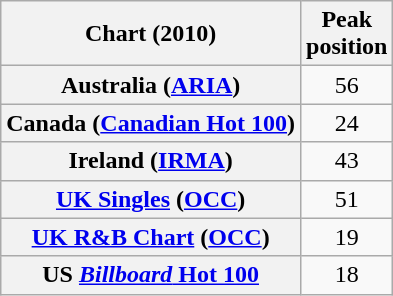<table class="wikitable plainrowheaders sortable">
<tr>
<th scope="col">Chart (2010)</th>
<th scope="col">Peak<br>position</th>
</tr>
<tr>
<th scope="row">Australia (<a href='#'>ARIA</a>)</th>
<td style="text-align:center;">56</td>
</tr>
<tr>
<th scope="row">Canada (<a href='#'>Canadian Hot 100</a>)</th>
<td style="text-align:center;">24</td>
</tr>
<tr>
<th scope="row">Ireland (<a href='#'>IRMA</a>)</th>
<td style="text-align:center;">43</td>
</tr>
<tr>
<th scope="row"><a href='#'>UK Singles</a> (<a href='#'>OCC</a>)</th>
<td style="text-align:center;">51</td>
</tr>
<tr>
<th scope="row"><a href='#'>UK R&B Chart</a> (<a href='#'>OCC</a>)</th>
<td style="text-align:center;">19</td>
</tr>
<tr>
<th scope="row">US <a href='#'><em>Billboard</em> Hot 100</a></th>
<td style="text-align:center;">18</td>
</tr>
</table>
